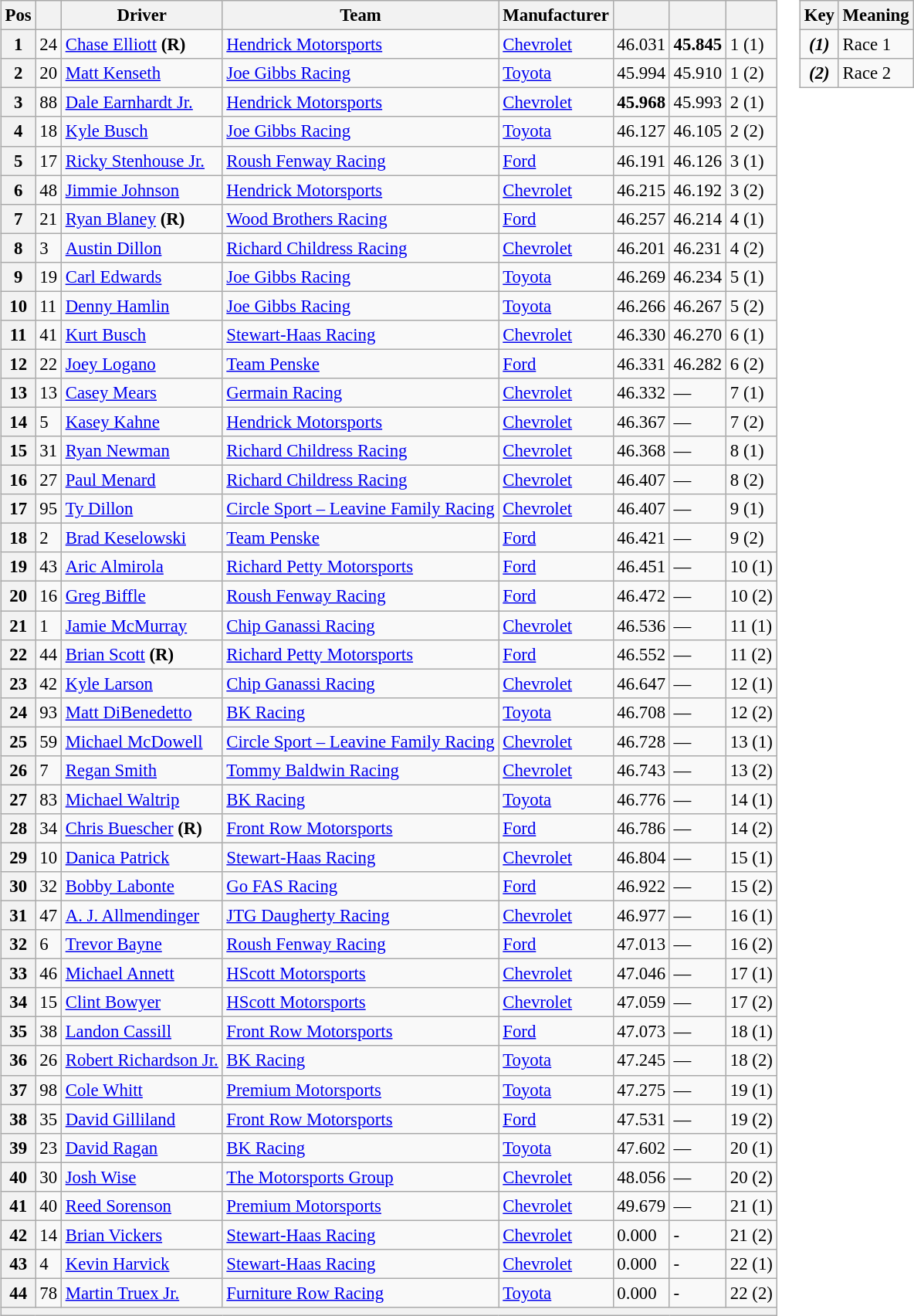<table>
<tr>
<td><br><table class="wikitable" style="font-size:95%">
<tr>
<th>Pos</th>
<th></th>
<th>Driver</th>
<th>Team</th>
<th>Manufacturer</th>
<th></th>
<th></th>
<th></th>
</tr>
<tr>
<th>1</th>
<td>24</td>
<td><a href='#'>Chase Elliott</a> <strong>(R)</strong></td>
<td><a href='#'>Hendrick Motorsports</a></td>
<td><a href='#'>Chevrolet</a></td>
<td>46.031</td>
<td><strong>45.845</strong></td>
<td>1 (1)</td>
</tr>
<tr>
<th>2</th>
<td>20</td>
<td><a href='#'>Matt Kenseth</a></td>
<td><a href='#'>Joe Gibbs Racing</a></td>
<td><a href='#'>Toyota</a></td>
<td>45.994</td>
<td>45.910</td>
<td>1 (2)</td>
</tr>
<tr>
<th>3</th>
<td>88</td>
<td><a href='#'>Dale Earnhardt Jr.</a></td>
<td><a href='#'>Hendrick Motorsports</a></td>
<td><a href='#'>Chevrolet</a></td>
<td><strong>45.968</strong></td>
<td>45.993</td>
<td>2 (1)</td>
</tr>
<tr>
<th>4</th>
<td>18</td>
<td><a href='#'>Kyle Busch</a></td>
<td><a href='#'>Joe Gibbs Racing</a></td>
<td><a href='#'>Toyota</a></td>
<td>46.127</td>
<td>46.105</td>
<td>2 (2)</td>
</tr>
<tr>
<th>5</th>
<td>17</td>
<td><a href='#'>Ricky Stenhouse Jr.</a></td>
<td><a href='#'>Roush Fenway Racing</a></td>
<td><a href='#'>Ford</a></td>
<td>46.191</td>
<td>46.126</td>
<td>3 (1)</td>
</tr>
<tr>
<th>6</th>
<td>48</td>
<td><a href='#'>Jimmie Johnson</a></td>
<td><a href='#'>Hendrick Motorsports</a></td>
<td><a href='#'>Chevrolet</a></td>
<td>46.215</td>
<td>46.192</td>
<td>3 (2)</td>
</tr>
<tr>
<th>7</th>
<td>21</td>
<td><a href='#'>Ryan Blaney</a> <strong>(R)</strong></td>
<td><a href='#'>Wood Brothers Racing</a></td>
<td><a href='#'>Ford</a></td>
<td>46.257</td>
<td>46.214</td>
<td>4 (1)</td>
</tr>
<tr>
<th>8</th>
<td>3</td>
<td><a href='#'>Austin Dillon</a></td>
<td><a href='#'>Richard Childress Racing</a></td>
<td><a href='#'>Chevrolet</a></td>
<td>46.201</td>
<td>46.231</td>
<td>4 (2)</td>
</tr>
<tr>
<th>9</th>
<td>19</td>
<td><a href='#'>Carl Edwards</a></td>
<td><a href='#'>Joe Gibbs Racing</a></td>
<td><a href='#'>Toyota</a></td>
<td>46.269</td>
<td>46.234</td>
<td>5 (1)</td>
</tr>
<tr>
<th>10</th>
<td>11</td>
<td><a href='#'>Denny Hamlin</a></td>
<td><a href='#'>Joe Gibbs Racing</a></td>
<td><a href='#'>Toyota</a></td>
<td>46.266</td>
<td>46.267</td>
<td>5 (2)</td>
</tr>
<tr>
<th>11</th>
<td>41</td>
<td><a href='#'>Kurt Busch</a></td>
<td><a href='#'>Stewart-Haas Racing</a></td>
<td><a href='#'>Chevrolet</a></td>
<td>46.330</td>
<td>46.270</td>
<td>6 (1)</td>
</tr>
<tr>
<th>12</th>
<td>22</td>
<td><a href='#'>Joey Logano</a></td>
<td><a href='#'>Team Penske</a></td>
<td><a href='#'>Ford</a></td>
<td>46.331</td>
<td>46.282</td>
<td>6 (2)</td>
</tr>
<tr>
<th>13</th>
<td>13</td>
<td><a href='#'>Casey Mears</a></td>
<td><a href='#'>Germain Racing</a></td>
<td><a href='#'>Chevrolet</a></td>
<td>46.332</td>
<td>—</td>
<td>7 (1)</td>
</tr>
<tr>
<th>14</th>
<td>5</td>
<td><a href='#'>Kasey Kahne</a></td>
<td><a href='#'>Hendrick Motorsports</a></td>
<td><a href='#'>Chevrolet</a></td>
<td>46.367</td>
<td>—</td>
<td>7 (2)</td>
</tr>
<tr>
<th>15</th>
<td>31</td>
<td><a href='#'>Ryan Newman</a></td>
<td><a href='#'>Richard Childress Racing</a></td>
<td><a href='#'>Chevrolet</a></td>
<td>46.368</td>
<td>—</td>
<td>8 (1)</td>
</tr>
<tr>
<th>16</th>
<td>27</td>
<td><a href='#'>Paul Menard</a></td>
<td><a href='#'>Richard Childress Racing</a></td>
<td><a href='#'>Chevrolet</a></td>
<td>46.407</td>
<td>—</td>
<td>8 (2)</td>
</tr>
<tr>
<th>17</th>
<td>95</td>
<td><a href='#'>Ty Dillon</a></td>
<td><a href='#'>Circle Sport – Leavine Family Racing</a></td>
<td><a href='#'>Chevrolet</a></td>
<td>46.407</td>
<td>—</td>
<td>9 (1)</td>
</tr>
<tr>
<th>18</th>
<td>2</td>
<td><a href='#'>Brad Keselowski</a></td>
<td><a href='#'>Team Penske</a></td>
<td><a href='#'>Ford</a></td>
<td>46.421</td>
<td>—</td>
<td>9 (2)</td>
</tr>
<tr>
<th>19</th>
<td>43</td>
<td><a href='#'>Aric Almirola</a></td>
<td><a href='#'>Richard Petty Motorsports</a></td>
<td><a href='#'>Ford</a></td>
<td>46.451</td>
<td>—</td>
<td>10 (1)</td>
</tr>
<tr>
<th>20</th>
<td>16</td>
<td><a href='#'>Greg Biffle</a></td>
<td><a href='#'>Roush Fenway Racing</a></td>
<td><a href='#'>Ford</a></td>
<td>46.472</td>
<td>—</td>
<td>10 (2)</td>
</tr>
<tr>
<th>21</th>
<td>1</td>
<td><a href='#'>Jamie McMurray</a></td>
<td><a href='#'>Chip Ganassi Racing</a></td>
<td><a href='#'>Chevrolet</a></td>
<td>46.536</td>
<td>—</td>
<td>11 (1)</td>
</tr>
<tr>
<th>22</th>
<td>44</td>
<td><a href='#'>Brian Scott</a> <strong>(R)</strong></td>
<td><a href='#'>Richard Petty Motorsports</a></td>
<td><a href='#'>Ford</a></td>
<td>46.552</td>
<td>—</td>
<td>11 (2)</td>
</tr>
<tr>
<th>23</th>
<td>42</td>
<td><a href='#'>Kyle Larson</a></td>
<td><a href='#'>Chip Ganassi Racing</a></td>
<td><a href='#'>Chevrolet</a></td>
<td>46.647</td>
<td>—</td>
<td>12 (1)</td>
</tr>
<tr>
<th>24</th>
<td>93</td>
<td><a href='#'>Matt DiBenedetto</a></td>
<td><a href='#'>BK Racing</a></td>
<td><a href='#'>Toyota</a></td>
<td>46.708</td>
<td>—</td>
<td>12 (2)</td>
</tr>
<tr>
<th>25</th>
<td>59</td>
<td><a href='#'>Michael McDowell</a></td>
<td><a href='#'>Circle Sport – Leavine Family Racing</a></td>
<td><a href='#'>Chevrolet</a></td>
<td>46.728</td>
<td>—</td>
<td>13 (1)</td>
</tr>
<tr>
<th>26</th>
<td>7</td>
<td><a href='#'>Regan Smith</a></td>
<td><a href='#'>Tommy Baldwin Racing</a></td>
<td><a href='#'>Chevrolet</a></td>
<td>46.743</td>
<td>—</td>
<td>13 (2)</td>
</tr>
<tr>
<th>27</th>
<td>83</td>
<td><a href='#'>Michael Waltrip</a></td>
<td><a href='#'>BK Racing</a></td>
<td><a href='#'>Toyota</a></td>
<td>46.776</td>
<td>—</td>
<td>14 (1)</td>
</tr>
<tr>
<th>28</th>
<td>34</td>
<td><a href='#'>Chris Buescher</a> <strong>(R)</strong></td>
<td><a href='#'>Front Row Motorsports</a></td>
<td><a href='#'>Ford</a></td>
<td>46.786</td>
<td>—</td>
<td>14 (2)</td>
</tr>
<tr>
<th>29</th>
<td>10</td>
<td><a href='#'>Danica Patrick</a></td>
<td><a href='#'>Stewart-Haas Racing</a></td>
<td><a href='#'>Chevrolet</a></td>
<td>46.804</td>
<td>—</td>
<td>15 (1)</td>
</tr>
<tr>
<th>30</th>
<td>32</td>
<td><a href='#'>Bobby Labonte</a></td>
<td><a href='#'>Go FAS Racing</a></td>
<td><a href='#'>Ford</a></td>
<td>46.922</td>
<td>—</td>
<td>15 (2)</td>
</tr>
<tr>
<th>31</th>
<td>47</td>
<td><a href='#'>A. J. Allmendinger</a></td>
<td><a href='#'>JTG Daugherty Racing</a></td>
<td><a href='#'>Chevrolet</a></td>
<td>46.977</td>
<td>—</td>
<td>16 (1)</td>
</tr>
<tr>
<th>32</th>
<td>6</td>
<td><a href='#'>Trevor Bayne</a></td>
<td><a href='#'>Roush Fenway Racing</a></td>
<td><a href='#'>Ford</a></td>
<td>47.013</td>
<td>—</td>
<td>16 (2)</td>
</tr>
<tr>
<th>33</th>
<td>46</td>
<td><a href='#'>Michael Annett</a></td>
<td><a href='#'>HScott Motorsports</a></td>
<td><a href='#'>Chevrolet</a></td>
<td>47.046</td>
<td>—</td>
<td>17 (1)</td>
</tr>
<tr>
<th>34</th>
<td>15</td>
<td><a href='#'>Clint Bowyer</a></td>
<td><a href='#'>HScott Motorsports</a></td>
<td><a href='#'>Chevrolet</a></td>
<td>47.059</td>
<td>—</td>
<td>17 (2)</td>
</tr>
<tr>
<th>35</th>
<td>38</td>
<td><a href='#'>Landon Cassill</a></td>
<td><a href='#'>Front Row Motorsports</a></td>
<td><a href='#'>Ford</a></td>
<td>47.073</td>
<td>—</td>
<td>18 (1)</td>
</tr>
<tr>
<th>36</th>
<td>26</td>
<td><a href='#'>Robert Richardson Jr.</a></td>
<td><a href='#'>BK Racing</a></td>
<td><a href='#'>Toyota</a></td>
<td>47.245</td>
<td>—</td>
<td>18 (2)</td>
</tr>
<tr>
<th>37</th>
<td>98</td>
<td><a href='#'>Cole Whitt</a></td>
<td><a href='#'>Premium Motorsports</a></td>
<td><a href='#'>Toyota</a></td>
<td>47.275</td>
<td>—</td>
<td>19 (1)</td>
</tr>
<tr>
<th>38</th>
<td>35</td>
<td><a href='#'>David Gilliland</a></td>
<td><a href='#'>Front Row Motorsports</a></td>
<td><a href='#'>Ford</a></td>
<td>47.531</td>
<td>—</td>
<td>19 (2)</td>
</tr>
<tr>
<th>39</th>
<td>23</td>
<td><a href='#'>David Ragan</a></td>
<td><a href='#'>BK Racing</a></td>
<td><a href='#'>Toyota</a></td>
<td>47.602</td>
<td>—</td>
<td>20 (1)</td>
</tr>
<tr>
<th>40</th>
<td>30</td>
<td><a href='#'>Josh Wise</a></td>
<td><a href='#'>The Motorsports Group</a></td>
<td><a href='#'>Chevrolet</a></td>
<td>48.056</td>
<td>—</td>
<td>20 (2)</td>
</tr>
<tr>
<th>41</th>
<td>40</td>
<td><a href='#'>Reed Sorenson</a></td>
<td><a href='#'>Premium Motorsports</a></td>
<td><a href='#'>Chevrolet</a></td>
<td>49.679</td>
<td>—</td>
<td>21 (1)</td>
</tr>
<tr>
<th>42</th>
<td>14</td>
<td><a href='#'>Brian Vickers</a></td>
<td><a href='#'>Stewart-Haas Racing</a></td>
<td><a href='#'>Chevrolet</a></td>
<td>0.000</td>
<td>-</td>
<td>21 (2)</td>
</tr>
<tr>
<th>43</th>
<td>4</td>
<td><a href='#'>Kevin Harvick</a></td>
<td><a href='#'>Stewart-Haas Racing</a></td>
<td><a href='#'>Chevrolet</a></td>
<td>0.000</td>
<td>-</td>
<td>22 (1)</td>
</tr>
<tr>
<th>44</th>
<td>78</td>
<td><a href='#'>Martin Truex Jr.</a></td>
<td><a href='#'>Furniture Row Racing</a></td>
<td><a href='#'>Toyota</a></td>
<td>0.000</td>
<td>-</td>
<td>22 (2)</td>
</tr>
<tr>
<th colspan="8"></th>
</tr>
</table>
</td>
<td valign="top"><br><table align="right" class="wikitable" style="font-size: 95%;">
<tr>
<th>Key</th>
<th>Meaning</th>
</tr>
<tr>
<td align="center"><strong><em>(1)</em></strong></td>
<td>Race 1</td>
</tr>
<tr>
<td align="center"><strong><em>(2)</em></strong></td>
<td>Race 2</td>
</tr>
</table>
</td>
</tr>
</table>
